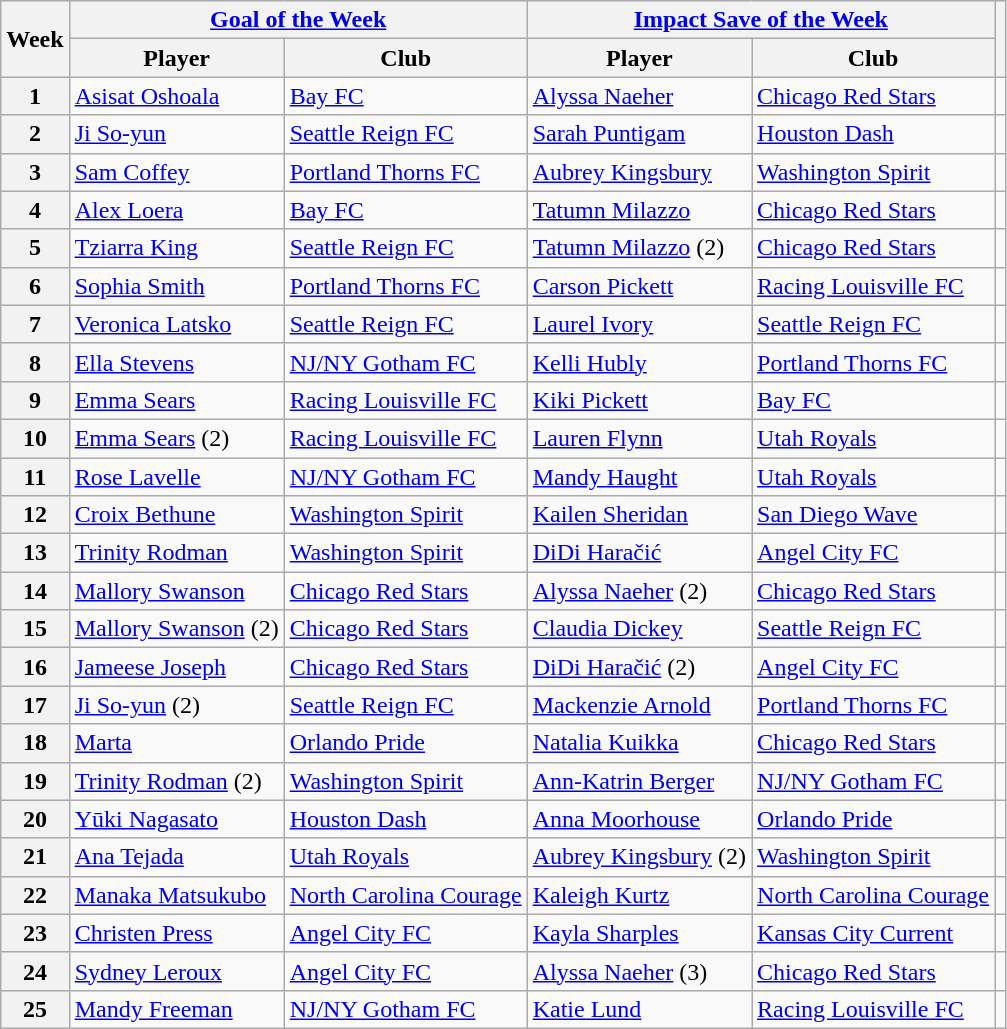<table class="wikitable">
<tr>
<th rowspan=2 scope="col">Week</th>
<th colspan=2 scope="colgroup"><a href='#'>Goal of the Week</a></th>
<th colspan=2 scope="colgroup"><a href='#'>Impact Save of the Week</a></th>
<th rowspan=2 scope="col"></th>
</tr>
<tr>
<th scope="col">Player</th>
<th scope="col">Club</th>
<th scope="col">Player</th>
<th scope="col">Club</th>
</tr>
<tr>
<th scope="row">1</th>
<td> <a href='#'>Asisat Oshoala</a></td>
<td><a href='#'>Bay FC</a></td>
<td> <a href='#'>Alyssa Naeher</a></td>
<td><a href='#'>Chicago Red Stars</a></td>
<td></td>
</tr>
<tr>
<th scope="row">2</th>
<td> <a href='#'>Ji So-yun</a></td>
<td><a href='#'>Seattle Reign FC</a></td>
<td> <a href='#'>Sarah Puntigam</a></td>
<td><a href='#'>Houston Dash</a></td>
<td></td>
</tr>
<tr>
<th scope="row">3</th>
<td> <a href='#'>Sam Coffey</a></td>
<td><a href='#'>Portland Thorns FC</a></td>
<td> <a href='#'>Aubrey Kingsbury</a></td>
<td><a href='#'>Washington Spirit</a></td>
<td></td>
</tr>
<tr>
<th scope="row">4</th>
<td> <a href='#'>Alex Loera</a></td>
<td><a href='#'>Bay FC</a></td>
<td> <a href='#'>Tatumn Milazzo</a></td>
<td><a href='#'>Chicago Red Stars</a></td>
<td></td>
</tr>
<tr>
<th scope="row">5</th>
<td> <a href='#'>Tziarra King</a></td>
<td><a href='#'>Seattle Reign FC</a></td>
<td> <a href='#'>Tatumn Milazzo</a> (2)</td>
<td><a href='#'>Chicago Red Stars</a></td>
<td></td>
</tr>
<tr>
<th scope="row">6</th>
<td> <a href='#'>Sophia Smith</a></td>
<td><a href='#'>Portland Thorns FC</a></td>
<td> <a href='#'>Carson Pickett</a></td>
<td><a href='#'>Racing Louisville FC</a></td>
<td></td>
</tr>
<tr>
<th scope="row">7</th>
<td> <a href='#'>Veronica Latsko</a></td>
<td><a href='#'>Seattle Reign FC</a></td>
<td> <a href='#'>Laurel Ivory</a></td>
<td><a href='#'>Seattle Reign FC</a></td>
<td></td>
</tr>
<tr>
<th scope="row">8</th>
<td> <a href='#'>Ella Stevens</a></td>
<td><a href='#'>NJ/NY Gotham FC</a></td>
<td> <a href='#'>Kelli Hubly</a></td>
<td><a href='#'>Portland Thorns FC</a></td>
<td></td>
</tr>
<tr>
<th scope="row">9</th>
<td> <a href='#'>Emma Sears</a></td>
<td><a href='#'>Racing Louisville FC</a></td>
<td> <a href='#'>Kiki Pickett</a></td>
<td><a href='#'>Bay FC</a></td>
<td></td>
</tr>
<tr>
<th scope="row">10</th>
<td> <a href='#'>Emma Sears</a> (2)</td>
<td><a href='#'>Racing Louisville FC</a></td>
<td> <a href='#'>Lauren Flynn</a></td>
<td><a href='#'>Utah Royals</a></td>
<td></td>
</tr>
<tr>
<th scope="row">11</th>
<td> <a href='#'>Rose Lavelle</a></td>
<td><a href='#'>NJ/NY Gotham FC</a></td>
<td> <a href='#'>Mandy Haught</a></td>
<td><a href='#'>Utah Royals</a></td>
<td></td>
</tr>
<tr>
<th scope="row">12</th>
<td> <a href='#'>Croix Bethune</a></td>
<td><a href='#'>Washington Spirit</a></td>
<td> <a href='#'>Kailen Sheridan</a></td>
<td><a href='#'>San Diego Wave</a></td>
<td></td>
</tr>
<tr>
<th scope="row">13</th>
<td> <a href='#'>Trinity Rodman</a></td>
<td><a href='#'>Washington Spirit</a></td>
<td> <a href='#'>DiDi Haračić</a></td>
<td><a href='#'>Angel City FC</a></td>
<td></td>
</tr>
<tr>
<th scope="row">14</th>
<td> <a href='#'>Mallory Swanson</a></td>
<td><a href='#'>Chicago Red Stars</a></td>
<td> <a href='#'>Alyssa Naeher</a> (2)</td>
<td><a href='#'>Chicago Red Stars</a></td>
<td></td>
</tr>
<tr>
<th scope="row">15</th>
<td> <a href='#'>Mallory Swanson</a> (2)</td>
<td><a href='#'>Chicago Red Stars</a></td>
<td> <a href='#'>Claudia Dickey</a></td>
<td><a href='#'>Seattle Reign FC</a></td>
<td></td>
</tr>
<tr>
<th scope="row">16</th>
<td> <a href='#'>Jameese Joseph</a></td>
<td><a href='#'>Chicago Red Stars</a></td>
<td> <a href='#'>DiDi Haračić</a> (2)</td>
<td><a href='#'>Angel City FC</a></td>
<td></td>
</tr>
<tr>
<th scope="row">17</th>
<td> <a href='#'>Ji So-yun</a> (2)</td>
<td><a href='#'>Seattle Reign FC</a></td>
<td> <a href='#'>Mackenzie Arnold</a></td>
<td><a href='#'>Portland Thorns FC</a></td>
<td></td>
</tr>
<tr>
<th scope="row">18</th>
<td> <a href='#'>Marta</a></td>
<td><a href='#'>Orlando Pride</a></td>
<td> <a href='#'>Natalia Kuikka</a></td>
<td><a href='#'>Chicago Red Stars</a></td>
<td></td>
</tr>
<tr>
<th scope="row">19</th>
<td> <a href='#'>Trinity Rodman</a> (2)</td>
<td><a href='#'>Washington Spirit</a></td>
<td> <a href='#'>Ann-Katrin Berger</a></td>
<td><a href='#'>NJ/NY Gotham FC</a></td>
<td></td>
</tr>
<tr>
<th scope="row">20</th>
<td> <a href='#'>Yūki Nagasato</a></td>
<td><a href='#'>Houston Dash</a></td>
<td> <a href='#'>Anna Moorhouse</a></td>
<td><a href='#'>Orlando Pride</a></td>
<td></td>
</tr>
<tr>
<th scope="row">21</th>
<td> <a href='#'>Ana Tejada</a></td>
<td><a href='#'>Utah Royals</a></td>
<td> <a href='#'>Aubrey Kingsbury</a> (2)</td>
<td><a href='#'>Washington Spirit</a></td>
<td></td>
</tr>
<tr>
<th scope="row">22</th>
<td> <a href='#'>Manaka Matsukubo</a></td>
<td><a href='#'>North Carolina Courage</a></td>
<td> <a href='#'>Kaleigh Kurtz</a></td>
<td><a href='#'>North Carolina Courage</a></td>
<td></td>
</tr>
<tr>
<th scope="row">23</th>
<td> <a href='#'>Christen Press</a></td>
<td><a href='#'>Angel City FC</a></td>
<td> <a href='#'>Kayla Sharples</a></td>
<td><a href='#'>Kansas City Current</a></td>
<td></td>
</tr>
<tr>
<th scope="row">24</th>
<td> <a href='#'>Sydney Leroux</a></td>
<td><a href='#'>Angel City FC</a></td>
<td> <a href='#'>Alyssa Naeher</a> (3)</td>
<td><a href='#'>Chicago Red Stars</a></td>
<td></td>
</tr>
<tr>
<th scope="row">25</th>
<td> <a href='#'>Mandy Freeman</a></td>
<td><a href='#'>NJ/NY Gotham FC</a></td>
<td> <a href='#'>Katie Lund</a></td>
<td><a href='#'>Racing Louisville FC</a></td>
<td></td>
</tr>
</table>
